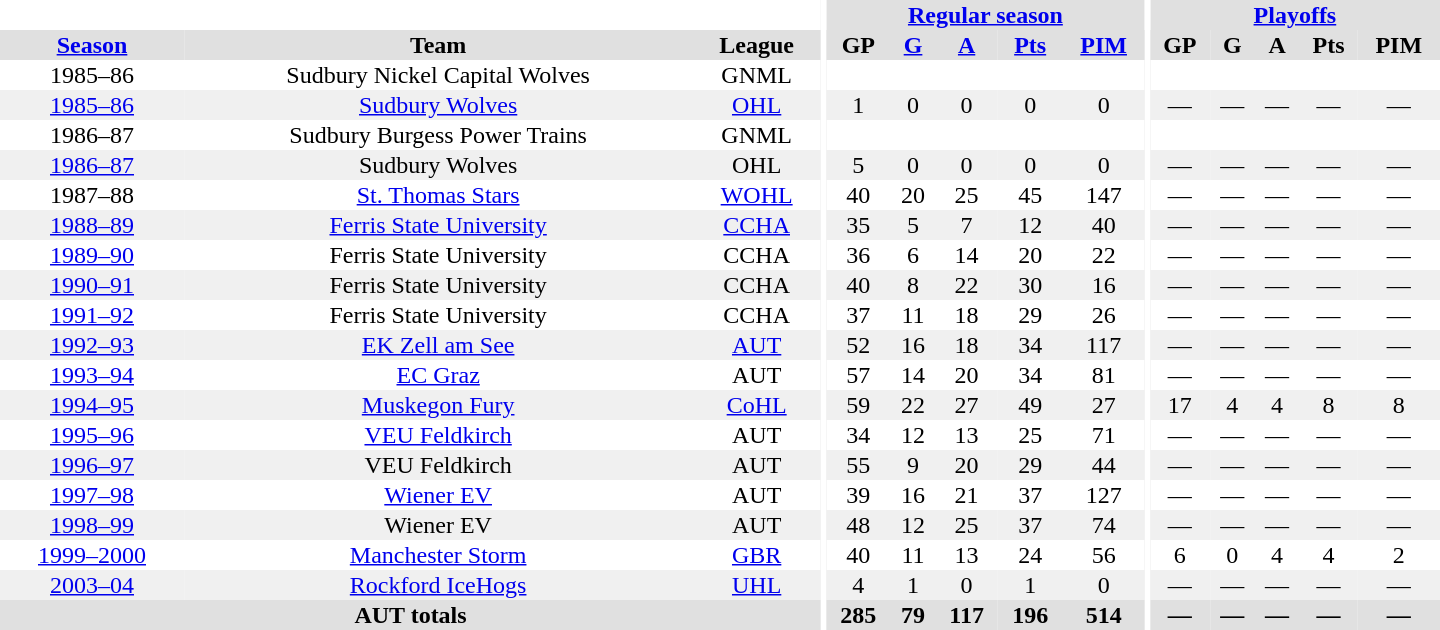<table border="0" cellpadding="1" cellspacing="0" style="text-align:center; width:60em">
<tr bgcolor="#e0e0e0">
<th colspan="3" bgcolor="#ffffff"></th>
<th rowspan="99" bgcolor="#ffffff"></th>
<th colspan="5"><a href='#'>Regular season</a></th>
<th rowspan="99" bgcolor="#ffffff"></th>
<th colspan="5"><a href='#'>Playoffs</a></th>
</tr>
<tr bgcolor="#e0e0e0">
<th><a href='#'>Season</a></th>
<th>Team</th>
<th>League</th>
<th>GP</th>
<th><a href='#'>G</a></th>
<th><a href='#'>A</a></th>
<th><a href='#'>Pts</a></th>
<th><a href='#'>PIM</a></th>
<th>GP</th>
<th>G</th>
<th>A</th>
<th>Pts</th>
<th>PIM</th>
</tr>
<tr>
<td>1985–86</td>
<td>Sudbury Nickel Capital Wolves</td>
<td>GNML</td>
<td></td>
<td></td>
<td></td>
<td></td>
<td></td>
<td></td>
<td></td>
<td></td>
<td></td>
<td></td>
</tr>
<tr bgcolor="#f0f0f0">
<td><a href='#'>1985–86</a></td>
<td><a href='#'>Sudbury Wolves</a></td>
<td><a href='#'>OHL</a></td>
<td>1</td>
<td>0</td>
<td>0</td>
<td>0</td>
<td>0</td>
<td>—</td>
<td>—</td>
<td>—</td>
<td>—</td>
<td>—</td>
</tr>
<tr>
<td>1986–87</td>
<td>Sudbury Burgess Power Trains</td>
<td>GNML</td>
<td></td>
<td></td>
<td></td>
<td></td>
<td></td>
<td></td>
<td></td>
<td></td>
<td></td>
<td></td>
</tr>
<tr bgcolor="#f0f0f0">
<td><a href='#'>1986–87</a></td>
<td>Sudbury Wolves</td>
<td>OHL</td>
<td>5</td>
<td>0</td>
<td>0</td>
<td>0</td>
<td>0</td>
<td>—</td>
<td>—</td>
<td>—</td>
<td>—</td>
<td>—</td>
</tr>
<tr>
<td>1987–88</td>
<td><a href='#'>St. Thomas Stars</a></td>
<td><a href='#'>WOHL</a></td>
<td>40</td>
<td>20</td>
<td>25</td>
<td>45</td>
<td>147</td>
<td>—</td>
<td>—</td>
<td>—</td>
<td>—</td>
<td>—</td>
</tr>
<tr bgcolor="#f0f0f0">
<td><a href='#'>1988–89</a></td>
<td><a href='#'>Ferris State University</a></td>
<td><a href='#'>CCHA</a></td>
<td>35</td>
<td>5</td>
<td>7</td>
<td>12</td>
<td>40</td>
<td>—</td>
<td>—</td>
<td>—</td>
<td>—</td>
<td>—</td>
</tr>
<tr>
<td><a href='#'>1989–90</a></td>
<td>Ferris State University</td>
<td>CCHA</td>
<td>36</td>
<td>6</td>
<td>14</td>
<td>20</td>
<td>22</td>
<td>—</td>
<td>—</td>
<td>—</td>
<td>—</td>
<td>—</td>
</tr>
<tr bgcolor="#f0f0f0">
<td><a href='#'>1990–91</a></td>
<td>Ferris State University</td>
<td>CCHA</td>
<td>40</td>
<td>8</td>
<td>22</td>
<td>30</td>
<td>16</td>
<td>—</td>
<td>—</td>
<td>—</td>
<td>—</td>
<td>—</td>
</tr>
<tr>
<td><a href='#'>1991–92</a></td>
<td>Ferris State University</td>
<td>CCHA</td>
<td>37</td>
<td>11</td>
<td>18</td>
<td>29</td>
<td>26</td>
<td>—</td>
<td>—</td>
<td>—</td>
<td>—</td>
<td>—</td>
</tr>
<tr bgcolor="#f0f0f0">
<td><a href='#'>1992–93</a></td>
<td><a href='#'>EK Zell am See</a></td>
<td><a href='#'>AUT</a></td>
<td>52</td>
<td>16</td>
<td>18</td>
<td>34</td>
<td>117</td>
<td>—</td>
<td>—</td>
<td>—</td>
<td>—</td>
<td>—</td>
</tr>
<tr>
<td><a href='#'>1993–94</a></td>
<td><a href='#'>EC Graz</a></td>
<td>AUT</td>
<td>57</td>
<td>14</td>
<td>20</td>
<td>34</td>
<td>81</td>
<td>—</td>
<td>—</td>
<td>—</td>
<td>—</td>
<td>—</td>
</tr>
<tr bgcolor="#f0f0f0">
<td><a href='#'>1994–95</a></td>
<td><a href='#'>Muskegon Fury</a></td>
<td><a href='#'>CoHL</a></td>
<td>59</td>
<td>22</td>
<td>27</td>
<td>49</td>
<td>27</td>
<td>17</td>
<td>4</td>
<td>4</td>
<td>8</td>
<td>8</td>
</tr>
<tr>
<td><a href='#'>1995–96</a></td>
<td><a href='#'>VEU Feldkirch</a></td>
<td>AUT</td>
<td>34</td>
<td>12</td>
<td>13</td>
<td>25</td>
<td>71</td>
<td>—</td>
<td>—</td>
<td>—</td>
<td>—</td>
<td>—</td>
</tr>
<tr bgcolor="#f0f0f0">
<td><a href='#'>1996–97</a></td>
<td>VEU Feldkirch</td>
<td>AUT</td>
<td>55</td>
<td>9</td>
<td>20</td>
<td>29</td>
<td>44</td>
<td>—</td>
<td>—</td>
<td>—</td>
<td>—</td>
<td>—</td>
</tr>
<tr>
<td><a href='#'>1997–98</a></td>
<td><a href='#'>Wiener EV</a></td>
<td>AUT</td>
<td>39</td>
<td>16</td>
<td>21</td>
<td>37</td>
<td>127</td>
<td>—</td>
<td>—</td>
<td>—</td>
<td>—</td>
<td>—</td>
</tr>
<tr bgcolor="#f0f0f0">
<td><a href='#'>1998–99</a></td>
<td>Wiener EV</td>
<td>AUT</td>
<td>48</td>
<td>12</td>
<td>25</td>
<td>37</td>
<td>74</td>
<td>—</td>
<td>—</td>
<td>—</td>
<td>—</td>
<td>—</td>
</tr>
<tr>
<td><a href='#'>1999–2000</a></td>
<td><a href='#'>Manchester Storm</a></td>
<td><a href='#'>GBR</a></td>
<td>40</td>
<td>11</td>
<td>13</td>
<td>24</td>
<td>56</td>
<td>6</td>
<td>0</td>
<td>4</td>
<td>4</td>
<td>2</td>
</tr>
<tr bgcolor="#f0f0f0">
<td><a href='#'>2003–04</a></td>
<td><a href='#'>Rockford IceHogs</a></td>
<td><a href='#'>UHL</a></td>
<td>4</td>
<td>1</td>
<td>0</td>
<td>1</td>
<td>0</td>
<td>—</td>
<td>—</td>
<td>—</td>
<td>—</td>
<td>—</td>
</tr>
<tr bgcolor="#e0e0e0">
<th colspan="3">AUT totals</th>
<th>285</th>
<th>79</th>
<th>117</th>
<th>196</th>
<th>514</th>
<th>—</th>
<th>—</th>
<th>—</th>
<th>—</th>
<th>—</th>
</tr>
</table>
